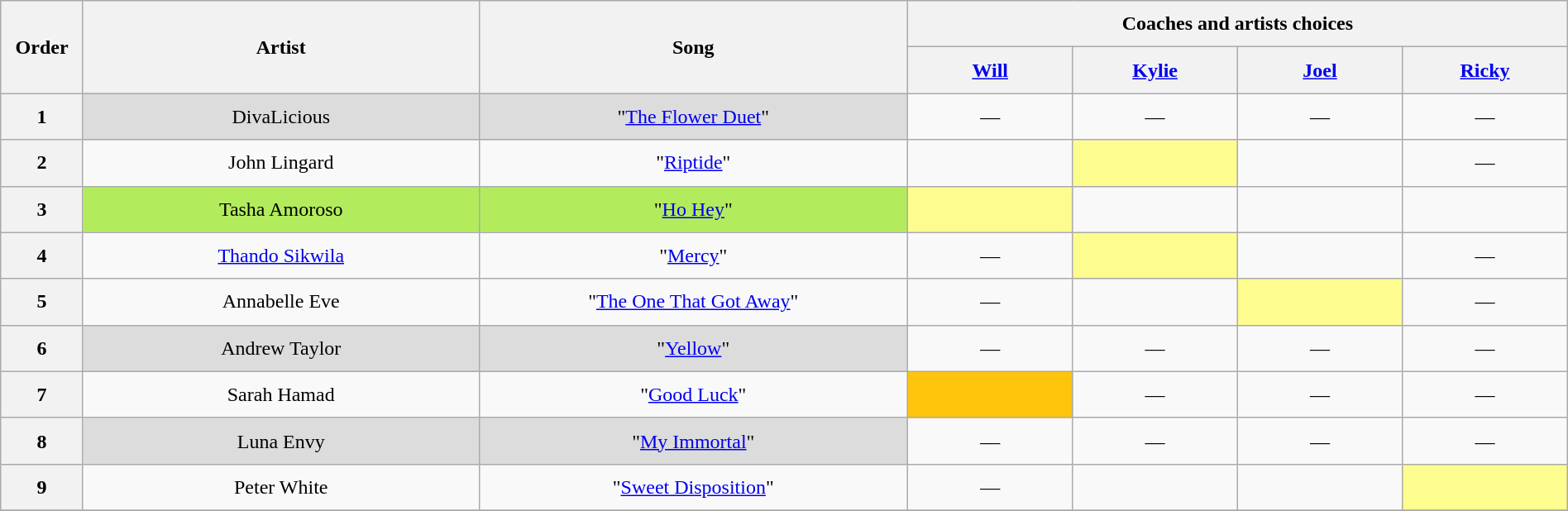<table class="wikitable" style="text-align:center; line-height:30px; width:100%;">
<tr>
<th scope="col" rowspan="2" style="width:05%;">Order</th>
<th scope="col" rowspan="2" style="width:24%;">Artist</th>
<th scope="col" rowspan="2" style="width:26%;">Song</th>
<th colspan="4" style="width:40%;">Coaches and artists choices</th>
</tr>
<tr>
<th style="width:10%;"><a href='#'>Will</a></th>
<th style="width:10%;"><a href='#'>Kylie</a></th>
<th style="width:10%;"><a href='#'>Joel</a></th>
<th style="width:10%;"><a href='#'>Ricky</a></th>
</tr>
<tr>
<th scope="col">1</th>
<td style="background:#DCDCDC;">DivaLicious</td>
<td style="background:#DCDCDC;">"<a href='#'>The Flower Duet</a>"</td>
<td>—</td>
<td>—</td>
<td>—</td>
<td>—</td>
</tr>
<tr>
<th scope="col">2</th>
<td>John Lingard</td>
<td>"<a href='#'>Riptide</a>"</td>
<td><strong></strong></td>
<td style="background:#fdfc8f;"><strong></strong></td>
<td><strong></strong></td>
<td>—</td>
</tr>
<tr>
<th scope="col">3</th>
<td style="background-color:#B2EC5D;">Tasha Amoroso</td>
<td style="background-color:#B2EC5D;">"<a href='#'>Ho Hey</a>"</td>
<td style="background:#fdfc8f;"><strong></strong></td>
<td><strong></strong></td>
<td><strong></strong></td>
<td><strong></strong></td>
</tr>
<tr>
<th scope="col">4</th>
<td><a href='#'>Thando Sikwila</a></td>
<td>"<a href='#'>Mercy</a>"</td>
<td>—</td>
<td style="background:#fdfc8f;"><strong></strong></td>
<td><strong></strong></td>
<td>—</td>
</tr>
<tr>
<th scope="col">5</th>
<td>Annabelle Eve</td>
<td>"<a href='#'>The One That Got Away</a>"</td>
<td>—</td>
<td><strong></strong></td>
<td style="background:#fdfc8f;"><strong></strong></td>
<td>—</td>
</tr>
<tr>
<th scope="col">6</th>
<td style="background:#DCDCDC;">Andrew Taylor</td>
<td style="background:#DCDCDC;">"<a href='#'>Yellow</a>"</td>
<td>—</td>
<td>—</td>
<td>—</td>
<td>—</td>
</tr>
<tr>
<th scope="col">7</th>
<td>Sarah Hamad</td>
<td>"<a href='#'>Good Luck</a>"</td>
<td style="background:#FFC40C;"><strong></strong></td>
<td>—</td>
<td>—</td>
<td>—</td>
</tr>
<tr>
<th scope="col">8</th>
<td style="background:#DCDCDC;">Luna Envy</td>
<td style="background:#DCDCDC;">"<a href='#'>My Immortal</a>"</td>
<td>—</td>
<td>—</td>
<td>—</td>
<td>—</td>
</tr>
<tr>
<th scope="col">9</th>
<td>Peter White</td>
<td>"<a href='#'>Sweet Disposition</a>"</td>
<td>—</td>
<td><strong></strong></td>
<td><strong></strong></td>
<td style="background:#fdfc8f;"><strong></strong></td>
</tr>
<tr>
</tr>
</table>
